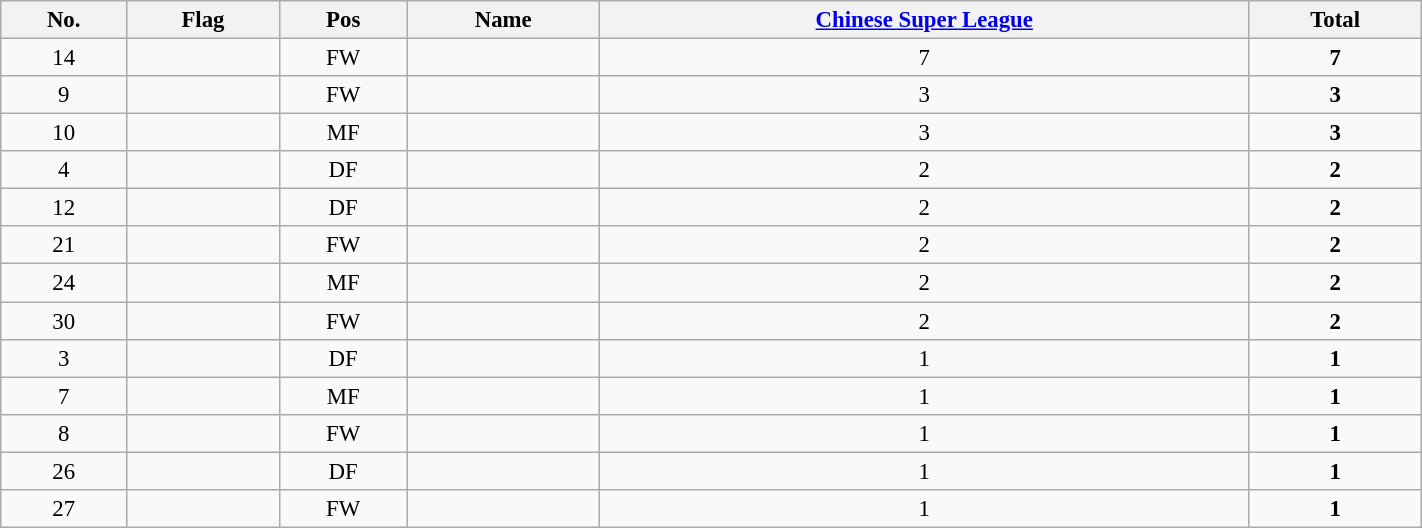<table class="wikitable sortable" style="text-align:center; font-size:95%; width:75%">
<tr>
<th>No.</th>
<th>Flag</th>
<th>Pos</th>
<th>Name</th>
<th><a href='#'>Chinese Super League</a></th>
<th>Total</th>
</tr>
<tr>
<td>14</td>
<td></td>
<td>FW</td>
<td></td>
<td>7</td>
<td> <strong>7</strong></td>
</tr>
<tr>
<td>9</td>
<td></td>
<td>FW</td>
<td></td>
<td>3</td>
<td> <strong>3</strong></td>
</tr>
<tr>
<td>10</td>
<td></td>
<td>MF</td>
<td></td>
<td>3</td>
<td> <strong>3</strong></td>
</tr>
<tr>
<td>4</td>
<td></td>
<td>DF</td>
<td></td>
<td>2</td>
<td> <strong>2</strong></td>
</tr>
<tr>
<td>12</td>
<td></td>
<td>DF</td>
<td></td>
<td>2</td>
<td> <strong>2</strong></td>
</tr>
<tr>
<td>21</td>
<td></td>
<td>FW</td>
<td></td>
<td>2</td>
<td> <strong>2</strong></td>
</tr>
<tr>
<td>24</td>
<td></td>
<td>MF</td>
<td></td>
<td>2</td>
<td> <strong>2</strong></td>
</tr>
<tr>
<td>30</td>
<td></td>
<td>FW</td>
<td></td>
<td>2</td>
<td> <strong>2</strong></td>
</tr>
<tr>
<td>3</td>
<td></td>
<td>DF</td>
<td></td>
<td>1</td>
<td> <strong>1</strong></td>
</tr>
<tr>
<td>7</td>
<td></td>
<td>MF</td>
<td></td>
<td>1</td>
<td> <strong>1</strong></td>
</tr>
<tr>
<td>8</td>
<td></td>
<td>FW</td>
<td></td>
<td>1</td>
<td> <strong>1</strong></td>
</tr>
<tr>
<td>26</td>
<td></td>
<td>DF</td>
<td></td>
<td>1</td>
<td> <strong>1</strong></td>
</tr>
<tr>
<td>27</td>
<td></td>
<td>FW</td>
<td></td>
<td>1</td>
<td> <strong>1</strong></td>
</tr>
</table>
